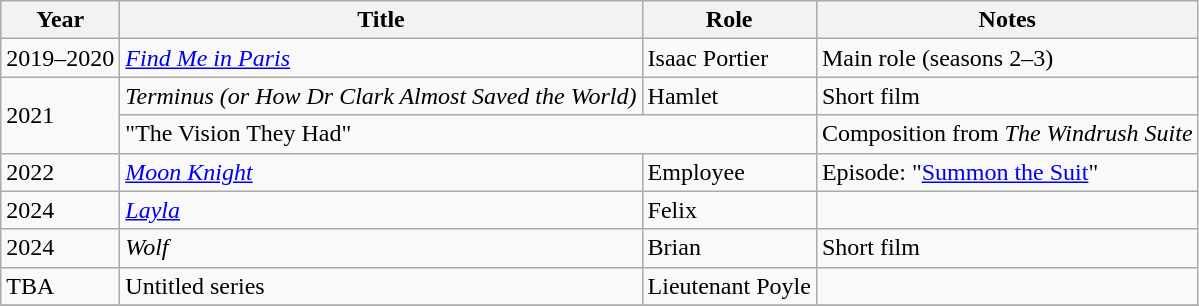<table class="wikitable sortable">
<tr>
<th>Year</th>
<th>Title</th>
<th>Role</th>
<th class="unsortable">Notes</th>
</tr>
<tr>
<td>2019–2020</td>
<td><em><a href='#'>Find Me in Paris</a></em></td>
<td>Isaac Portier</td>
<td>Main role (seasons 2–3)</td>
</tr>
<tr>
<td rowspan="2">2021</td>
<td><em>Terminus (or How Dr Clark Almost Saved the World)</em></td>
<td>Hamlet</td>
<td>Short film</td>
</tr>
<tr>
<td colspan="2">"The Vision They Had"</td>
<td>Composition from <em>The Windrush Suite</em></td>
</tr>
<tr>
<td>2022</td>
<td><em><a href='#'>Moon Knight</a></em></td>
<td>Employee</td>
<td>Episode: "<a href='#'>Summon the Suit</a>"</td>
</tr>
<tr>
<td>2024</td>
<td><em><a href='#'>Layla</a></em></td>
<td>Felix</td>
<td></td>
</tr>
<tr>
<td>2024</td>
<td><em>Wolf</em></td>
<td>Brian</td>
<td>Short film</td>
</tr>
<tr>
<td>TBA</td>
<td>Untitled series</td>
<td>Lieutenant Poyle</td>
<td></td>
</tr>
<tr>
</tr>
</table>
